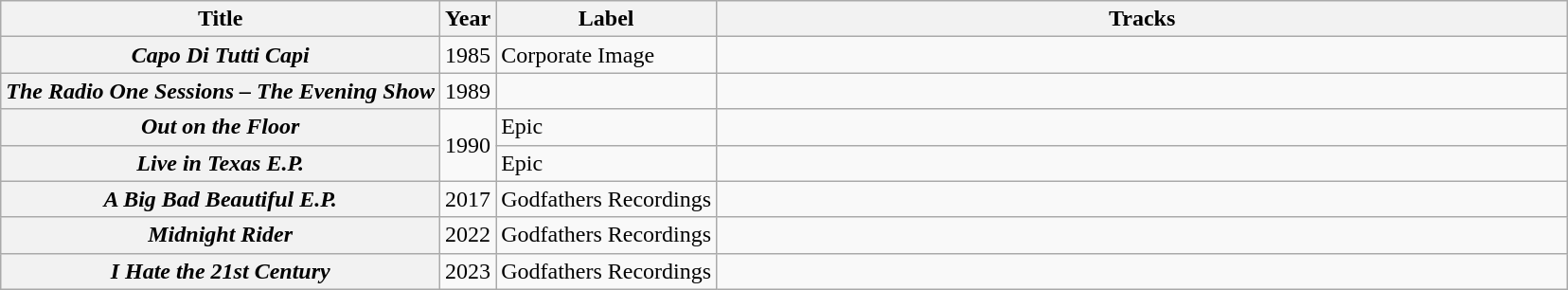<table class="wikitable plainrowheaders" style="text-align:center;">
<tr>
<th scope=col>Title</th>
<th scope=col>Year</th>
<th scope=col>Label</th>
<th scope=col style="width:37em;">Tracks</th>
</tr>
<tr>
<th scope="row"><em>Capo Di Tutti Capi</em></th>
<td>1985</td>
<td style="text-align:left;">Corporate Image</td>
<td style="text-align:left;"></td>
</tr>
<tr>
<th scope="row"><em>The Radio One Sessions – The Evening Show</em></th>
<td>1989</td>
<td style="text-align:left;"></td>
<td style="text-align:left;"></td>
</tr>
<tr>
<th scope="row"><em>Out on the Floor</em></th>
<td rowspan="2">1990</td>
<td style="text-align:left;">Epic</td>
<td style="text-align:left;"></td>
</tr>
<tr>
<th scope="row"><em>Live in Texas E.P.</em></th>
<td style="text-align:left;">Epic</td>
<td style="text-align:left;"></td>
</tr>
<tr>
<th scope="row"><em>A Big Bad Beautiful E.P.</em></th>
<td>2017</td>
<td style="text-align:left;">Godfathers Recordings</td>
<td style="text-align:left;"></td>
</tr>
<tr>
<th scope="row"><em>Midnight Rider</em></th>
<td>2022</td>
<td style="text-align:left;">Godfathers Recordings</td>
<td style="text-align:left;"></td>
</tr>
<tr>
<th scope="row"><em>I Hate the 21st Century</em></th>
<td>2023</td>
<td style="text-align:left;">Godfathers Recordings</td>
<td style="text-align:left;"></td>
</tr>
</table>
